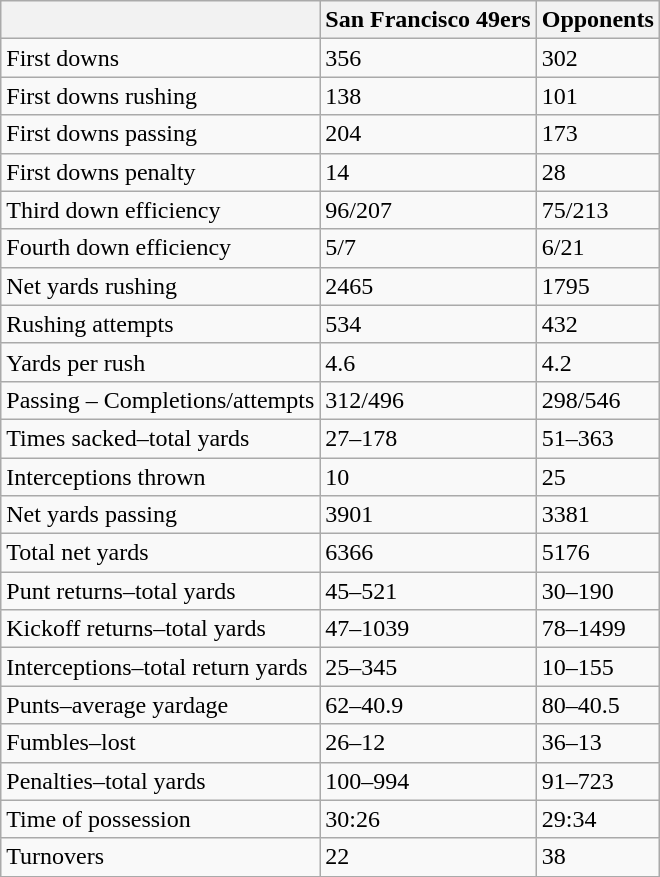<table class="wikitable">
<tr>
<th></th>
<th>San Francisco 49ers</th>
<th>Opponents</th>
</tr>
<tr>
<td>First downs</td>
<td>356</td>
<td>302</td>
</tr>
<tr>
<td>First downs rushing</td>
<td>138</td>
<td>101</td>
</tr>
<tr>
<td>First downs passing</td>
<td>204</td>
<td>173</td>
</tr>
<tr>
<td>First downs penalty</td>
<td>14</td>
<td>28</td>
</tr>
<tr>
<td>Third down efficiency</td>
<td>96/207</td>
<td>75/213</td>
</tr>
<tr>
<td>Fourth down efficiency</td>
<td>5/7</td>
<td>6/21</td>
</tr>
<tr>
<td>Net yards rushing</td>
<td>2465</td>
<td>1795</td>
</tr>
<tr>
<td>Rushing attempts</td>
<td>534</td>
<td>432</td>
</tr>
<tr>
<td>Yards per rush</td>
<td>4.6</td>
<td>4.2</td>
</tr>
<tr>
<td>Passing – Completions/attempts</td>
<td>312/496</td>
<td>298/546</td>
</tr>
<tr>
<td>Times sacked–total yards</td>
<td>27–178</td>
<td>51–363</td>
</tr>
<tr>
<td>Interceptions thrown</td>
<td>10</td>
<td>25</td>
</tr>
<tr>
<td>Net yards passing</td>
<td>3901</td>
<td>3381</td>
</tr>
<tr>
<td>Total net yards</td>
<td>6366</td>
<td>5176</td>
</tr>
<tr>
<td>Punt returns–total yards</td>
<td>45–521</td>
<td>30–190</td>
</tr>
<tr>
<td>Kickoff returns–total yards</td>
<td>47–1039</td>
<td>78–1499</td>
</tr>
<tr>
<td>Interceptions–total return yards</td>
<td>25–345</td>
<td>10–155</td>
</tr>
<tr>
<td>Punts–average yardage</td>
<td>62–40.9</td>
<td>80–40.5</td>
</tr>
<tr>
<td>Fumbles–lost</td>
<td>26–12</td>
<td>36–13</td>
</tr>
<tr>
<td>Penalties–total yards</td>
<td>100–994</td>
<td>91–723</td>
</tr>
<tr>
<td>Time of possession</td>
<td>30:26</td>
<td>29:34</td>
</tr>
<tr>
<td>Turnovers</td>
<td>22</td>
<td>38</td>
</tr>
<tr>
</tr>
</table>
